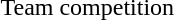<table>
<tr>
<td>Team competition</td>
<td></td>
<td></td>
<td></td>
</tr>
</table>
